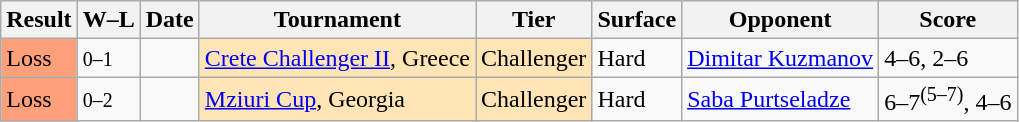<table class="sortable wikitable">
<tr>
<th>Result</th>
<th class="unsortable">W–L</th>
<th>Date</th>
<th>Tournament</th>
<th>Tier</th>
<th>Surface</th>
<th>Opponent</th>
<th class="unsortable">Score</th>
</tr>
<tr>
<td bgcolor=ffa07a>Loss</td>
<td><small>0–1</small></td>
<td><a href='#'></a></td>
<td style="background:moccasin;"><a href='#'>Crete Challenger II</a>, Greece</td>
<td style="background:moccasin;">Challenger</td>
<td>Hard</td>
<td> <a href='#'>Dimitar Kuzmanov</a></td>
<td>4–6, 2–6</td>
</tr>
<tr>
<td bgcolor=ffa07a>Loss</td>
<td><small>0–2</small></td>
<td><a href='#'></a></td>
<td style="background:moccasin;"><a href='#'>Mziuri Cup</a>, Georgia</td>
<td style="background:moccasin;">Challenger</td>
<td>Hard</td>
<td> <a href='#'>Saba Purtseladze</a></td>
<td>6–7<sup>(5–7)</sup>, 4–6</td>
</tr>
</table>
